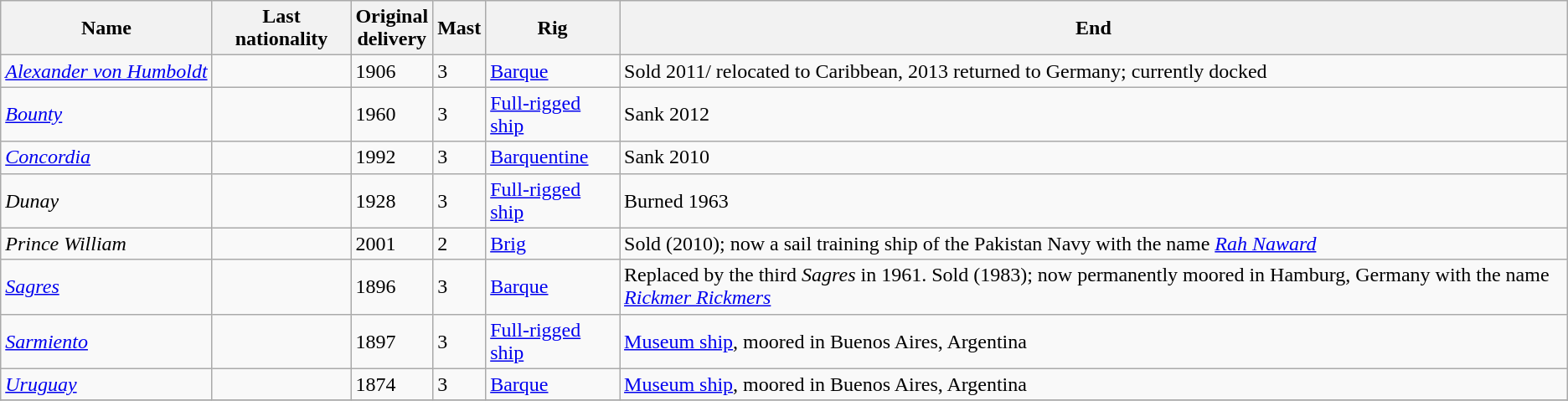<table border="1" class="sortable wikitable">
<tr>
<th>Name</th>
<th>Last nationality</th>
<th>Original <br> delivery</th>
<th>Mast</th>
<th>Rig</th>
<th>End</th>
</tr>
<tr>
<td><em><a href='#'>Alexander von Humboldt</a></em></td>
<td></td>
<td>1906</td>
<td>3</td>
<td><a href='#'>Barque</a></td>
<td>Sold 2011/ relocated to Caribbean, 2013 returned to Germany; currently docked</td>
</tr>
<tr>
<td><em><a href='#'>Bounty</a></em></td>
<td></td>
<td>1960</td>
<td>3</td>
<td><a href='#'>Full-rigged ship</a></td>
<td>Sank 2012</td>
</tr>
<tr>
<td><em><a href='#'>Concordia</a></em></td>
<td></td>
<td>1992</td>
<td>3</td>
<td><a href='#'>Barquentine</a></td>
<td>Sank 2010</td>
</tr>
<tr>
<td><em>Dunay</em></td>
<td></td>
<td>1928</td>
<td>3</td>
<td><a href='#'>Full-rigged ship</a></td>
<td>Burned 1963</td>
</tr>
<tr>
<td><em>Prince William</em></td>
<td></td>
<td>2001</td>
<td>2</td>
<td><a href='#'>Brig</a></td>
<td>Sold (2010); now a sail training ship of the Pakistan Navy with the name <em><a href='#'>Rah Naward</a></em></td>
</tr>
<tr>
<td><em><a href='#'>Sagres</a></em></td>
<td></td>
<td>1896</td>
<td>3</td>
<td><a href='#'>Barque</a></td>
<td>Replaced by the third <em>Sagres</em> in 1961. Sold (1983); now permanently moored in Hamburg, Germany with the name <em><a href='#'>Rickmer Rickmers</a></em></td>
</tr>
<tr>
<td><em><a href='#'>Sarmiento</a></em></td>
<td></td>
<td>1897</td>
<td>3</td>
<td><a href='#'>Full-rigged ship</a></td>
<td><a href='#'>Museum ship</a>, moored in Buenos Aires, Argentina</td>
</tr>
<tr>
<td><em><a href='#'>Uruguay</a></em></td>
<td></td>
<td>1874</td>
<td>3</td>
<td><a href='#'>Barque</a></td>
<td><a href='#'>Museum ship</a>, moored in Buenos Aires, Argentina</td>
</tr>
<tr>
</tr>
</table>
